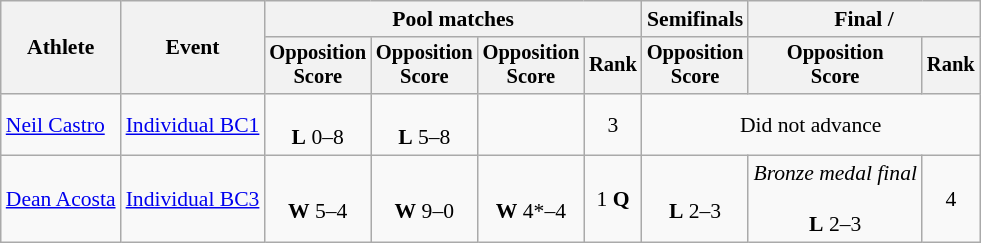<table class=wikitable style="font-size:90%">
<tr>
<th rowspan="2">Athlete</th>
<th rowspan="2">Event</th>
<th colspan="4">Pool matches</th>
<th>Semifinals</th>
<th colspan=2>Final / </th>
</tr>
<tr style="font-size:95%">
<th>Opposition<br>Score</th>
<th>Opposition<br>Score</th>
<th>Opposition<br>Score</th>
<th>Rank</th>
<th>Opposition<br>Score</th>
<th>Opposition<br>Score</th>
<th>Rank</th>
</tr>
<tr align=center>
<td align=left><a href='#'>Neil Castro</a></td>
<td align=left><a href='#'>Individual BC1</a></td>
<td><br><strong>L</strong> 0–8</td>
<td><br><strong>L</strong> 5–8</td>
<td></td>
<td>3</td>
<td colspan=3>Did not advance</td>
</tr>
<tr align=center>
<td align=left><a href='#'>Dean Acosta</a></td>
<td align=left><a href='#'>Individual BC3</a></td>
<td><br><strong>W</strong> 5–4</td>
<td><br><strong>W</strong> 9–0</td>
<td><br><strong>W</strong> 4*–4</td>
<td>1 <strong>Q</strong></td>
<td><br><strong>L</strong> 2–3</td>
<td><em>Bronze medal final</em><br><br><strong>L</strong> 2–3</td>
<td>4</td>
</tr>
</table>
